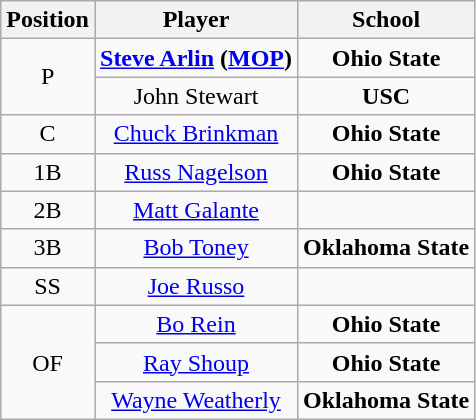<table class="wikitable" style=text-align:center>
<tr>
<th>Position</th>
<th>Player</th>
<th>School</th>
</tr>
<tr>
<td rowspan=2>P</td>
<td><strong><a href='#'>Steve Arlin</a> (<a href='#'>MOP</a>)</strong></td>
<td style=><strong>Ohio State</strong></td>
</tr>
<tr>
<td>John Stewart</td>
<td style=><strong>USC</strong></td>
</tr>
<tr>
<td>C</td>
<td><a href='#'>Chuck Brinkman</a></td>
<td style=><strong>Ohio State</strong></td>
</tr>
<tr>
<td>1B</td>
<td><a href='#'>Russ Nagelson</a></td>
<td style=><strong>Ohio State</strong></td>
</tr>
<tr>
<td>2B</td>
<td><a href='#'>Matt Galante</a></td>
<td style=></td>
</tr>
<tr>
<td>3B</td>
<td><a href='#'>Bob Toney</a></td>
<td style=><strong>Oklahoma State</strong></td>
</tr>
<tr>
<td>SS</td>
<td><a href='#'>Joe Russo</a></td>
<td style=></td>
</tr>
<tr>
<td rowspan=3>OF</td>
<td><a href='#'>Bo Rein</a></td>
<td style=><strong>Ohio State</strong></td>
</tr>
<tr>
<td><a href='#'>Ray Shoup</a></td>
<td style=><strong>Ohio State</strong></td>
</tr>
<tr>
<td><a href='#'>Wayne Weatherly</a></td>
<td style=><strong>Oklahoma State</strong></td>
</tr>
</table>
